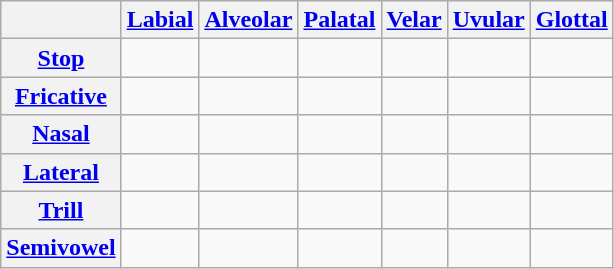<table class="wikitable">
<tr>
<th></th>
<th><a href='#'>Labial</a></th>
<th><a href='#'>Alveolar</a></th>
<th><a href='#'>Palatal</a></th>
<th><a href='#'>Velar</a></th>
<th><a href='#'>Uvular</a></th>
<th><a href='#'>Glottal</a></th>
</tr>
<tr>
<th><a href='#'>Stop</a></th>
<td> </td>
<td> </td>
<td> </td>
<td> </td>
<td></td>
<td></td>
</tr>
<tr>
<th><a href='#'>Fricative</a></th>
<td></td>
<td></td>
<td></td>
<td></td>
<td></td>
<td></td>
</tr>
<tr>
<th><a href='#'>Nasal</a></th>
<td></td>
<td></td>
<td></td>
<td></td>
<td></td>
<td></td>
</tr>
<tr>
<th><a href='#'>Lateral</a></th>
<td></td>
<td></td>
<td></td>
<td></td>
<td></td>
<td></td>
</tr>
<tr>
<th><a href='#'>Trill</a></th>
<td></td>
<td></td>
<td></td>
<td></td>
<td></td>
<td></td>
</tr>
<tr>
<th><a href='#'>Semivowel</a></th>
<td></td>
<td></td>
<td></td>
<td></td>
<td></td>
<td></td>
</tr>
</table>
